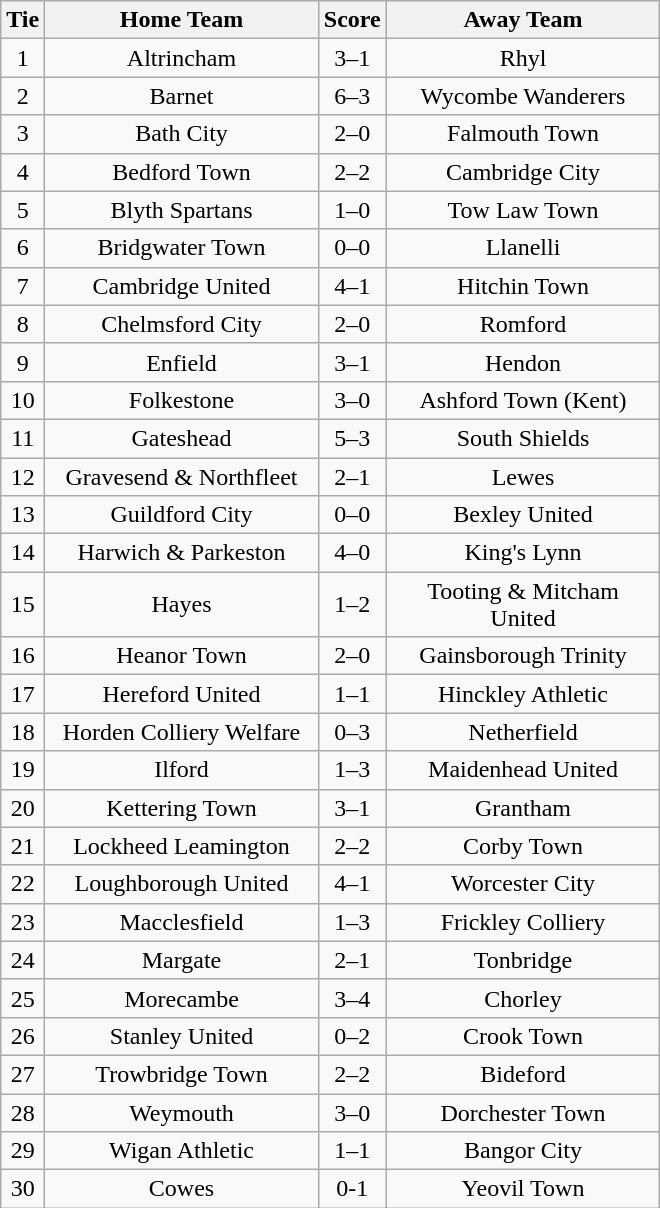<table class="wikitable" style="text-align:center;">
<tr>
<th width=20>Tie</th>
<th width=175>Home Team</th>
<th width=20>Score</th>
<th width=175>Away Team</th>
</tr>
<tr>
<td>1</td>
<td>Altrincham</td>
<td>3–1</td>
<td>Rhyl</td>
</tr>
<tr>
<td>2</td>
<td>Barnet</td>
<td>6–3</td>
<td>Wycombe Wanderers</td>
</tr>
<tr>
<td>3</td>
<td>Bath City</td>
<td>2–0</td>
<td>Falmouth Town</td>
</tr>
<tr>
<td>4</td>
<td>Bedford Town</td>
<td>2–2</td>
<td>Cambridge City</td>
</tr>
<tr>
<td>5</td>
<td>Blyth Spartans</td>
<td>1–0</td>
<td>Tow Law Town</td>
</tr>
<tr>
<td>6</td>
<td>Bridgwater Town</td>
<td>0–0</td>
<td>Llanelli</td>
</tr>
<tr>
<td>7</td>
<td>Cambridge United</td>
<td>4–1</td>
<td>Hitchin Town</td>
</tr>
<tr>
<td>8</td>
<td>Chelmsford City</td>
<td>2–0</td>
<td>Romford</td>
</tr>
<tr>
<td>9</td>
<td>Enfield</td>
<td>3–1</td>
<td>Hendon</td>
</tr>
<tr>
<td>10</td>
<td>Folkestone</td>
<td>3–0</td>
<td>Ashford Town (Kent)</td>
</tr>
<tr>
<td>11</td>
<td>Gateshead</td>
<td>5–3</td>
<td>South Shields</td>
</tr>
<tr>
<td>12</td>
<td>Gravesend & Northfleet</td>
<td>2–1</td>
<td>Lewes</td>
</tr>
<tr>
<td>13</td>
<td>Guildford City</td>
<td>0–0</td>
<td>Bexley United</td>
</tr>
<tr>
<td>14</td>
<td>Harwich & Parkeston</td>
<td>4–0</td>
<td>King's Lynn</td>
</tr>
<tr>
<td>15</td>
<td>Hayes</td>
<td>1–2</td>
<td>Tooting & Mitcham United</td>
</tr>
<tr>
<td>16</td>
<td>Heanor Town</td>
<td>2–0</td>
<td>Gainsborough Trinity</td>
</tr>
<tr>
<td>17</td>
<td>Hereford United</td>
<td>1–1</td>
<td>Hinckley Athletic</td>
</tr>
<tr>
<td>18</td>
<td>Horden Colliery Welfare</td>
<td>0–3</td>
<td>Netherfield</td>
</tr>
<tr>
<td>19</td>
<td>Ilford</td>
<td>1–3</td>
<td>Maidenhead United</td>
</tr>
<tr>
<td>20</td>
<td>Kettering Town</td>
<td>3–1</td>
<td>Grantham</td>
</tr>
<tr>
<td>21</td>
<td>Lockheed Leamington</td>
<td>2–2</td>
<td>Corby Town</td>
</tr>
<tr>
<td>22</td>
<td>Loughborough United</td>
<td>4–1</td>
<td>Worcester City</td>
</tr>
<tr>
<td>23</td>
<td>Macclesfield</td>
<td>1–3</td>
<td>Frickley Colliery</td>
</tr>
<tr>
<td>24</td>
<td>Margate</td>
<td>2–1</td>
<td>Tonbridge</td>
</tr>
<tr>
<td>25</td>
<td>Morecambe</td>
<td>3–4</td>
<td>Chorley</td>
</tr>
<tr>
<td>26</td>
<td>Stanley United</td>
<td>0–2</td>
<td>Crook Town</td>
</tr>
<tr>
<td>27</td>
<td>Trowbridge Town</td>
<td>2–2</td>
<td>Bideford</td>
</tr>
<tr>
<td>28</td>
<td>Weymouth</td>
<td>3–0</td>
<td>Dorchester Town</td>
</tr>
<tr>
<td>29</td>
<td>Wigan Athletic</td>
<td>1–1</td>
<td>Bangor City</td>
</tr>
<tr>
<td>30</td>
<td>Cowes</td>
<td>0-1</td>
<td>Yeovil Town</td>
</tr>
</table>
